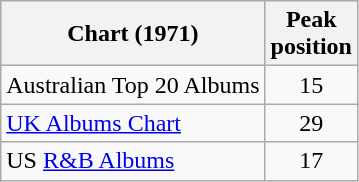<table class="wikitable sortable" border="1">
<tr>
<th scope="col">Chart (1971)</th>
<th scope="col">Peak<br>position</th>
</tr>
<tr>
<td>Australian Top 20 Albums</td>
<td style="text-align:center;">15</td>
</tr>
<tr>
<td><a href='#'>UK Albums Chart</a></td>
<td style="text-align:center;">29</td>
</tr>
<tr>
<td>US <a href='#'>R&B Albums</a></td>
<td style="text-align:center;">17</td>
</tr>
</table>
